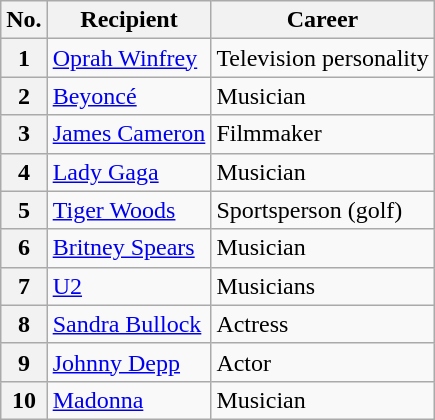<table class="wikitable plainrowheaders">
<tr>
<th scope="col">No.</th>
<th scope="col">Recipient</th>
<th scope="col">Career</th>
</tr>
<tr>
<th scope="row">1</th>
<td> <a href='#'>Oprah Winfrey</a></td>
<td>Television personality</td>
</tr>
<tr>
<th scope="row">2</th>
<td> <a href='#'>Beyoncé</a></td>
<td>Musician</td>
</tr>
<tr>
<th scope="row">3</th>
<td> <a href='#'>James Cameron</a></td>
<td>Filmmaker</td>
</tr>
<tr>
<th scope="row">4</th>
<td> <a href='#'>Lady Gaga</a></td>
<td>Musician</td>
</tr>
<tr>
<th scope="row">5</th>
<td> <a href='#'>Tiger Woods</a></td>
<td>Sportsperson (golf)</td>
</tr>
<tr>
<th scope="row">6</th>
<td> <a href='#'>Britney Spears</a></td>
<td>Musician</td>
</tr>
<tr>
<th scope="row">7</th>
<td> <a href='#'>U2</a></td>
<td>Musicians</td>
</tr>
<tr>
<th scope="row">8</th>
<td> <a href='#'>Sandra Bullock</a></td>
<td>Actress</td>
</tr>
<tr>
<th scope="row">9</th>
<td> <a href='#'>Johnny Depp</a></td>
<td>Actor</td>
</tr>
<tr>
<th scope="row">10</th>
<td> <a href='#'>Madonna</a></td>
<td>Musician</td>
</tr>
</table>
